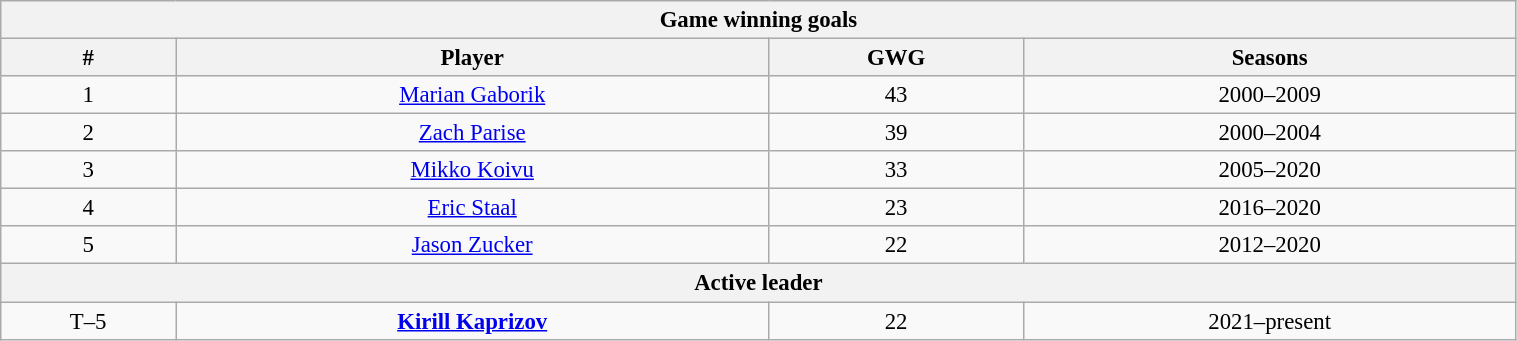<table class="wikitable" style="text-align: center; font-size: 95%" width="80%">
<tr>
<th colspan="4">Game winning goals</th>
</tr>
<tr>
<th>#</th>
<th>Player</th>
<th>GWG</th>
<th>Seasons</th>
</tr>
<tr>
<td>1</td>
<td><a href='#'>Marian Gaborik</a></td>
<td>43</td>
<td>2000–2009</td>
</tr>
<tr>
<td>2</td>
<td><a href='#'>Zach Parise</a></td>
<td>39</td>
<td>2000–2004</td>
</tr>
<tr>
<td>3</td>
<td><a href='#'>Mikko Koivu</a></td>
<td>33</td>
<td>2005–2020</td>
</tr>
<tr>
<td>4</td>
<td><a href='#'>Eric Staal</a></td>
<td>23</td>
<td>2016–2020</td>
</tr>
<tr>
<td>5</td>
<td><a href='#'>Jason Zucker</a></td>
<td>22</td>
<td>2012–2020</td>
</tr>
<tr>
<th colspan="4">Active leader</th>
</tr>
<tr>
<td>T–5</td>
<td><strong><a href='#'>Kirill Kaprizov</a></strong></td>
<td>22</td>
<td>2021–present</td>
</tr>
</table>
